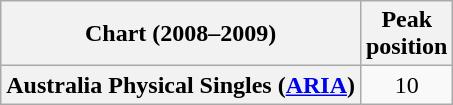<table class="wikitable plainrowheaders" style="text-align:center">
<tr>
<th scope="col">Chart (2008–2009)</th>
<th scope="col">Peak<br>position</th>
</tr>
<tr>
<th scope="row">Australia Physical Singles (<a href='#'>ARIA</a>)</th>
<td>10</td>
</tr>
</table>
